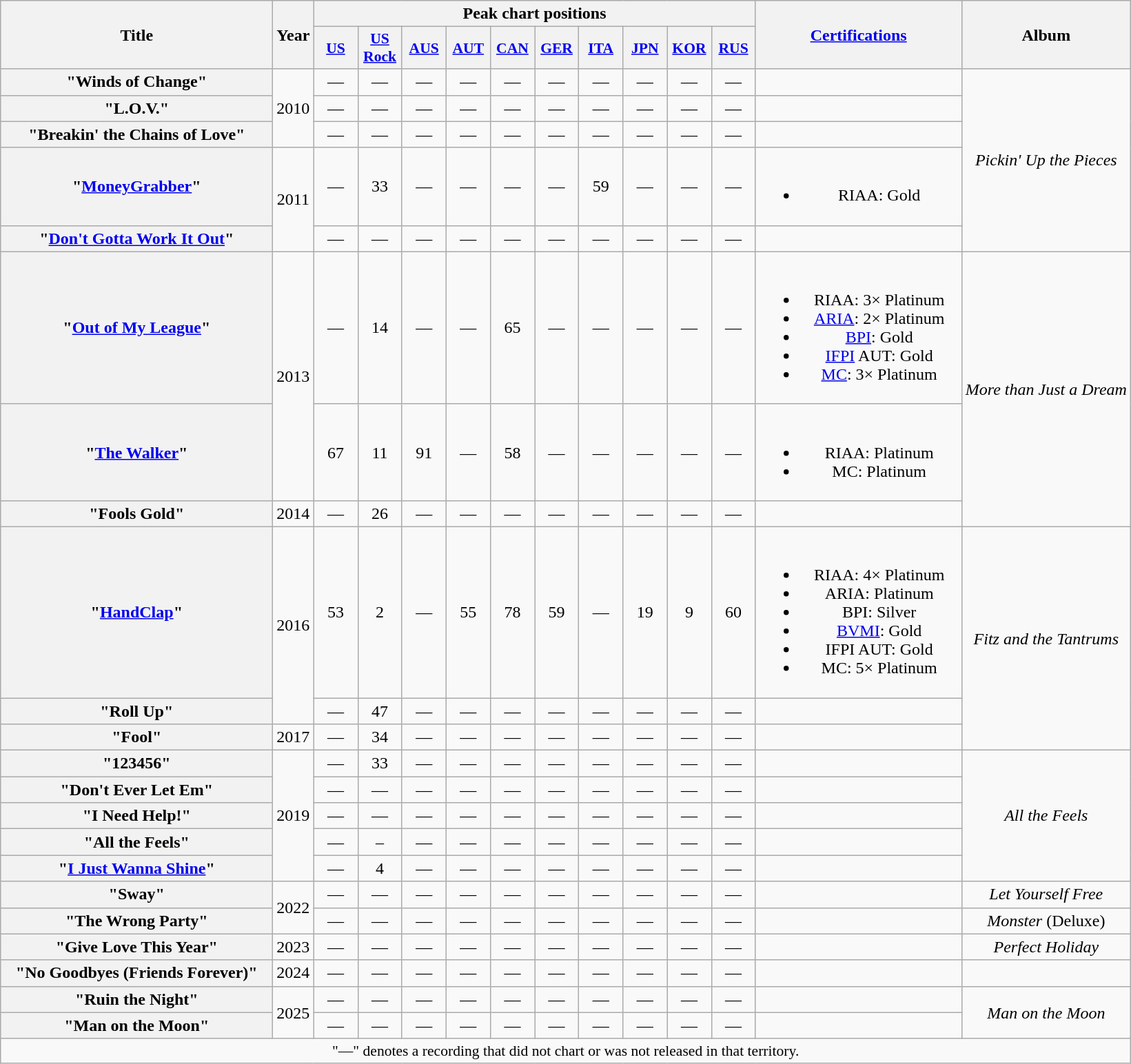<table class="wikitable plainrowheaders" style="text-align:center;">
<tr>
<th scope="col" rowspan="2" style="width:16em;">Title</th>
<th scope="col" rowspan="2" style="width:2em;">Year</th>
<th scope="col" colspan="10">Peak chart positions</th>
<th scope="col" rowspan="2" style="width:12em;"><a href='#'>Certifications</a></th>
<th scope="col" rowspan="2">Album</th>
</tr>
<tr>
<th scope="col" style="width:2.5em;font-size:90%;"><a href='#'>US</a><br></th>
<th scope="col" style="width:2.5em;font-size:90%;"><a href='#'>US<br>Rock</a><br></th>
<th scope="col" style="width:2.5em;font-size:90%;"><a href='#'>AUS</a><br></th>
<th scope="col" style="width:2.5em;font-size:90%;"><a href='#'>AUT</a><br></th>
<th scope="col" style="width:2.5em;font-size:90%;"><a href='#'>CAN</a><br></th>
<th scope="col" style="width:2.5em;font-size:90%;"><a href='#'>GER</a><br></th>
<th scope="col" style="width:2.5em;font-size:90%;"><a href='#'>ITA</a><br></th>
<th scope="col" style="width:2.5em;font-size:90%;"><a href='#'>JPN</a><br></th>
<th scope="col" style="width:2.5em;font-size:90%;"><a href='#'>KOR</a><br></th>
<th scope="col" style="width:2.5em;font-size:90%;"><a href='#'>RUS</a><br></th>
</tr>
<tr>
<th scope="row">"Winds of Change"</th>
<td rowspan="3">2010</td>
<td>—</td>
<td>—</td>
<td>—</td>
<td>—</td>
<td>—</td>
<td>—</td>
<td>—</td>
<td>—</td>
<td>—</td>
<td>—</td>
<td></td>
<td align="center" rowspan="5"><em>Pickin' Up the Pieces</em></td>
</tr>
<tr>
<th scope="row">"L.O.V."</th>
<td>—</td>
<td>—</td>
<td>—</td>
<td>—</td>
<td>—</td>
<td>—</td>
<td>—</td>
<td>—</td>
<td>—</td>
<td>—</td>
<td></td>
</tr>
<tr>
<th scope="row">"Breakin' the Chains of Love"</th>
<td>—</td>
<td>—</td>
<td>—</td>
<td>—</td>
<td>—</td>
<td>—</td>
<td>—</td>
<td>—</td>
<td>—</td>
<td>—</td>
<td></td>
</tr>
<tr>
<th scope="row">"<a href='#'>MoneyGrabber</a>"</th>
<td rowspan="2">2011</td>
<td>—</td>
<td>33</td>
<td>—</td>
<td>—</td>
<td>—</td>
<td>—</td>
<td>59</td>
<td>—</td>
<td>—</td>
<td>—</td>
<td><br><ul><li>RIAA: Gold</li></ul></td>
</tr>
<tr>
<th scope="row">"<a href='#'>Don't Gotta Work It Out</a>"</th>
<td>—</td>
<td>—</td>
<td>—</td>
<td>—</td>
<td>—</td>
<td>—</td>
<td>—</td>
<td>—</td>
<td>—</td>
<td>—</td>
<td></td>
</tr>
<tr>
<th scope="row">"<a href='#'>Out of My League</a>"</th>
<td rowspan="2">2013</td>
<td>—</td>
<td>14</td>
<td>—</td>
<td>—</td>
<td>65</td>
<td>—</td>
<td>—</td>
<td>—</td>
<td>—</td>
<td>—</td>
<td><br><ul><li>RIAA: 3× Platinum</li><li><a href='#'>ARIA</a>: 2× Platinum</li><li><a href='#'>BPI</a>: Gold</li><li><a href='#'>IFPI</a> AUT: Gold</li><li><a href='#'>MC</a>: 3× Platinum</li></ul></td>
<td align="center" rowspan="3"><em>More than Just a Dream</em></td>
</tr>
<tr>
<th scope="row">"<a href='#'>The Walker</a>"</th>
<td>67</td>
<td>11</td>
<td>91</td>
<td>—</td>
<td>58</td>
<td>—</td>
<td>—</td>
<td>—</td>
<td>—</td>
<td>—</td>
<td><br><ul><li>RIAA: Platinum</li><li>MC: Platinum</li></ul></td>
</tr>
<tr>
<th scope="row">"Fools Gold"</th>
<td>2014</td>
<td>—</td>
<td>26</td>
<td>—</td>
<td>—</td>
<td>—</td>
<td>—</td>
<td>—</td>
<td>—</td>
<td>—</td>
<td>—</td>
<td></td>
</tr>
<tr>
<th scope="row">"<a href='#'>HandClap</a>"</th>
<td rowspan="2">2016</td>
<td>53</td>
<td>2</td>
<td>—</td>
<td>55</td>
<td>78</td>
<td>59</td>
<td>—</td>
<td>19</td>
<td>9</td>
<td>60</td>
<td><br><ul><li>RIAA: 4× Platinum</li><li>ARIA: Platinum</li><li>BPI: Silver</li><li><a href='#'>BVMI</a>: Gold</li><li>IFPI AUT: Gold</li><li>MC: 5× Platinum</li></ul></td>
<td align="center" rowspan="3"><em>Fitz and the Tantrums</em></td>
</tr>
<tr>
<th scope="row">"Roll Up"</th>
<td>—</td>
<td>47</td>
<td>—</td>
<td>—</td>
<td>—</td>
<td>—</td>
<td>—</td>
<td>—</td>
<td>—</td>
<td>—</td>
<td></td>
</tr>
<tr>
<th scope="row">"Fool"</th>
<td>2017</td>
<td>—</td>
<td>34</td>
<td>—</td>
<td>—</td>
<td>—</td>
<td>—</td>
<td>—</td>
<td>—</td>
<td>—</td>
<td>—</td>
<td></td>
</tr>
<tr>
<th scope="row">"123456"</th>
<td rowspan="5">2019</td>
<td>—</td>
<td>33</td>
<td>—</td>
<td>—</td>
<td>—</td>
<td>—</td>
<td>—</td>
<td>—</td>
<td>—</td>
<td>—</td>
<td></td>
<td rowspan="5"><em>All the Feels</em></td>
</tr>
<tr>
<th scope="row">"Don't Ever Let Em"</th>
<td>—</td>
<td>—</td>
<td>—</td>
<td>—</td>
<td>—</td>
<td>—</td>
<td>—</td>
<td>—</td>
<td>—</td>
<td>—</td>
<td></td>
</tr>
<tr>
<th scope="row">"I Need Help!"</th>
<td>—</td>
<td>—</td>
<td>—</td>
<td>—</td>
<td>—</td>
<td>—</td>
<td>—</td>
<td>—</td>
<td>—</td>
<td>—</td>
<td></td>
</tr>
<tr>
<th scope="row">"All the Feels"</th>
<td>—</td>
<td>–</td>
<td>—</td>
<td>—</td>
<td>—</td>
<td>—</td>
<td>—</td>
<td>—</td>
<td>—</td>
<td>—</td>
<td></td>
</tr>
<tr>
<th scope="row">"<a href='#'>I Just Wanna Shine</a>"</th>
<td>—</td>
<td>4</td>
<td>—</td>
<td>—</td>
<td>—</td>
<td>—</td>
<td>—</td>
<td>—</td>
<td>—</td>
<td>—</td>
<td></td>
</tr>
<tr>
<th scope="row">"Sway"</th>
<td rowspan="2">2022</td>
<td>—</td>
<td>—</td>
<td>—</td>
<td>—</td>
<td>—</td>
<td>—</td>
<td>—</td>
<td>—</td>
<td>—</td>
<td>—</td>
<td></td>
<td><em>Let Yourself Free</em></td>
</tr>
<tr>
<th scope="row">"The Wrong Party"<br></th>
<td>—</td>
<td>—</td>
<td>—</td>
<td>—</td>
<td>—</td>
<td>—</td>
<td>—</td>
<td>—</td>
<td>—</td>
<td>—</td>
<td></td>
<td><em>Monster</em> (Deluxe)</td>
</tr>
<tr>
<th scope="row">"Give Love This Year"</th>
<td>2023</td>
<td>—</td>
<td>—</td>
<td>—</td>
<td>—</td>
<td>—</td>
<td>—</td>
<td>—</td>
<td>—</td>
<td>—</td>
<td>—</td>
<td></td>
<td><em>Perfect Holiday</em></td>
</tr>
<tr>
<th scope="row">"No Goodbyes (Friends Forever)"</th>
<td>2024</td>
<td>—</td>
<td>—</td>
<td>—</td>
<td>—</td>
<td>—</td>
<td>—</td>
<td>—</td>
<td>—</td>
<td>—</td>
<td>—</td>
<td></td>
<td></td>
</tr>
<tr>
<th scope="row">"Ruin the Night"</th>
<td rowspan=2>2025</td>
<td>—</td>
<td>—</td>
<td>—</td>
<td>—</td>
<td>—</td>
<td>—</td>
<td>—</td>
<td>—</td>
<td>—</td>
<td>—</td>
<td></td>
<td rowspan=2><em>Man on the Moon</em></td>
</tr>
<tr>
<th scope="row">"Man on the Moon"</th>
<td>—</td>
<td>—</td>
<td>—</td>
<td>—</td>
<td>—</td>
<td>—</td>
<td>—</td>
<td>—</td>
<td>—</td>
<td>—</td>
<td></td>
</tr>
<tr>
<td colspan="14" style="font-size:90%">"—" denotes a recording that did not chart or was not released in that territory.</td>
</tr>
</table>
